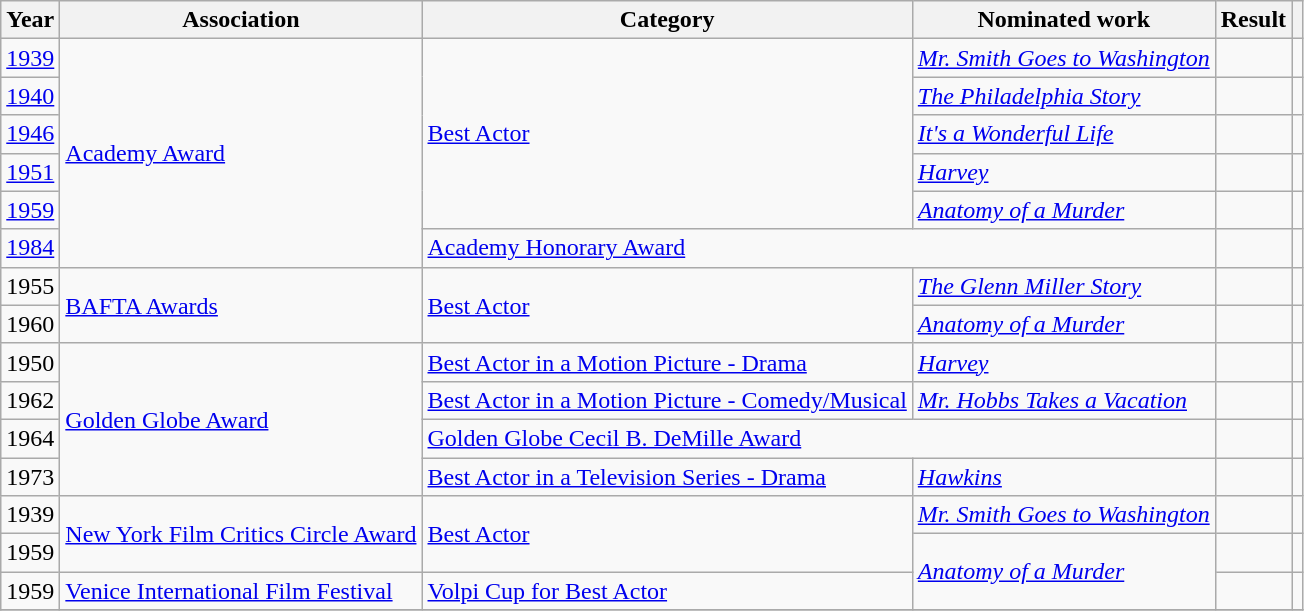<table class="wikitable sortable">
<tr>
<th>Year</th>
<th>Association</th>
<th>Category</th>
<th>Nominated work</th>
<th>Result</th>
<th class=unsortable></th>
</tr>
<tr>
<td><a href='#'>1939</a></td>
<td rowspan=6><a href='#'>Academy Award</a></td>
<td rowspan=5><a href='#'>Best Actor</a></td>
<td><em><a href='#'>Mr. Smith Goes to Washington</a></em></td>
<td></td>
<td></td>
</tr>
<tr>
<td><a href='#'>1940</a></td>
<td><em><a href='#'>The Philadelphia Story</a></em></td>
<td></td>
<td></td>
</tr>
<tr>
<td><a href='#'>1946</a></td>
<td><em><a href='#'>It's a Wonderful Life</a></em></td>
<td></td>
<td></td>
</tr>
<tr>
<td><a href='#'>1951</a></td>
<td><em><a href='#'>Harvey</a></em></td>
<td></td>
<td></td>
</tr>
<tr>
<td><a href='#'>1959</a></td>
<td><em><a href='#'>Anatomy of a Murder</a></em></td>
<td></td>
<td></td>
</tr>
<tr>
<td><a href='#'>1984</a></td>
<td colspan=2><a href='#'>Academy Honorary Award</a></td>
<td></td>
<td></td>
</tr>
<tr>
<td>1955</td>
<td rowspan=2><a href='#'>BAFTA Awards</a></td>
<td rowspan=2><a href='#'>Best Actor</a></td>
<td><em><a href='#'>The Glenn Miller Story</a></em></td>
<td></td>
<td></td>
</tr>
<tr>
<td>1960</td>
<td><em><a href='#'>Anatomy of a Murder</a></em></td>
<td></td>
<td></td>
</tr>
<tr>
<td>1950</td>
<td rowspan=4><a href='#'>Golden Globe Award</a></td>
<td><a href='#'>Best Actor in a Motion Picture - Drama</a></td>
<td><em><a href='#'>Harvey</a></em></td>
<td></td>
<td></td>
</tr>
<tr>
<td>1962</td>
<td><a href='#'>Best Actor in a Motion Picture - Comedy/Musical</a></td>
<td><em><a href='#'>Mr. Hobbs Takes a Vacation</a></em></td>
<td></td>
<td></td>
</tr>
<tr>
<td>1964</td>
<td colspan=2><a href='#'>Golden Globe Cecil B. DeMille Award</a></td>
<td></td>
<td></td>
</tr>
<tr>
<td>1973</td>
<td><a href='#'>Best Actor in a Television Series - Drama</a></td>
<td><em><a href='#'>Hawkins</a></em></td>
<td></td>
<td></td>
</tr>
<tr>
<td>1939</td>
<td rowspan=2><a href='#'>New York Film Critics Circle Award</a></td>
<td rowspan=2><a href='#'>Best Actor</a></td>
<td><em><a href='#'>Mr. Smith Goes to Washington</a></em></td>
<td></td>
<td></td>
</tr>
<tr>
<td>1959</td>
<td rowspan=2><em><a href='#'>Anatomy of a Murder</a></em></td>
<td></td>
<td></td>
</tr>
<tr>
<td>1959</td>
<td><a href='#'>Venice International Film Festival</a></td>
<td><a href='#'>Volpi Cup for Best Actor</a></td>
<td></td>
<td></td>
</tr>
<tr>
</tr>
</table>
